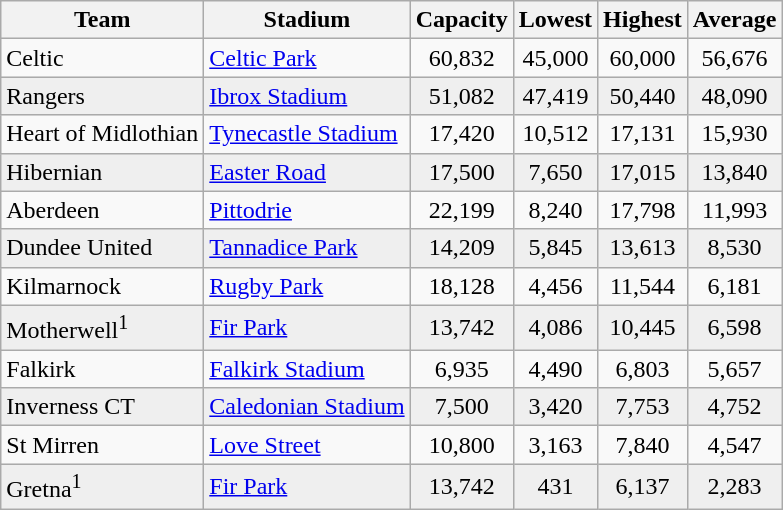<table class="wikitable sortable">
<tr>
<th class=unsortable>Team</th>
<th class=unsortable>Stadium</th>
<th>Capacity</th>
<th>Lowest</th>
<th>Highest</th>
<th>Average</th>
</tr>
<tr>
<td>Celtic</td>
<td><a href='#'>Celtic Park</a></td>
<td align="center">60,832</td>
<td align="center">45,000</td>
<td align="center">60,000</td>
<td align="center">56,676</td>
</tr>
<tr bgcolor="#EFEFEF">
<td>Rangers</td>
<td><a href='#'>Ibrox Stadium</a></td>
<td align="center">51,082</td>
<td align="center">47,419</td>
<td align="center">50,440</td>
<td align="center">48,090</td>
</tr>
<tr>
<td>Heart of Midlothian</td>
<td><a href='#'>Tynecastle Stadium</a></td>
<td align="center">17,420</td>
<td align="center">10,512</td>
<td align="center">17,131</td>
<td align="center">15,930</td>
</tr>
<tr bgcolor="#EFEFEF">
<td>Hibernian</td>
<td><a href='#'>Easter Road</a></td>
<td align="center">17,500</td>
<td align="center">7,650</td>
<td align="center">17,015</td>
<td align="center">13,840</td>
</tr>
<tr>
<td>Aberdeen</td>
<td><a href='#'>Pittodrie</a></td>
<td align="center">22,199</td>
<td align="center">8,240</td>
<td align="center">17,798</td>
<td align="center">11,993</td>
</tr>
<tr bgcolor="#EFEFEF">
<td>Dundee United</td>
<td><a href='#'>Tannadice Park</a></td>
<td align="center">14,209</td>
<td align="center">5,845</td>
<td align="center">13,613</td>
<td align="center">8,530</td>
</tr>
<tr>
<td>Kilmarnock</td>
<td><a href='#'>Rugby Park</a></td>
<td align="center">18,128</td>
<td align="center">4,456</td>
<td align="center">11,544</td>
<td align="center">6,181</td>
</tr>
<tr bgcolor="#EFEFEF">
<td>Motherwell<sup>1</sup></td>
<td><a href='#'>Fir Park</a></td>
<td align="center">13,742</td>
<td align="center">4,086</td>
<td align="center">10,445</td>
<td align="center">6,598</td>
</tr>
<tr>
<td>Falkirk</td>
<td><a href='#'>Falkirk Stadium</a></td>
<td align="center">6,935</td>
<td align="center">4,490</td>
<td align="center">6,803</td>
<td align="center">5,657</td>
</tr>
<tr bgcolor="#EFEFEF">
<td>Inverness CT</td>
<td><a href='#'>Caledonian Stadium</a></td>
<td align="center">7,500</td>
<td align="center">3,420</td>
<td align="center">7,753</td>
<td align="center">4,752</td>
</tr>
<tr>
<td>St Mirren</td>
<td><a href='#'>Love Street</a></td>
<td align="center">10,800</td>
<td align="center">3,163</td>
<td align="center">7,840</td>
<td align="center">4,547</td>
</tr>
<tr bgcolor="#EFEFEF">
<td>Gretna<sup>1</sup></td>
<td><a href='#'>Fir Park</a></td>
<td align="center">13,742</td>
<td align="center">431</td>
<td align="center">6,137</td>
<td align="center">2,283</td>
</tr>
</table>
